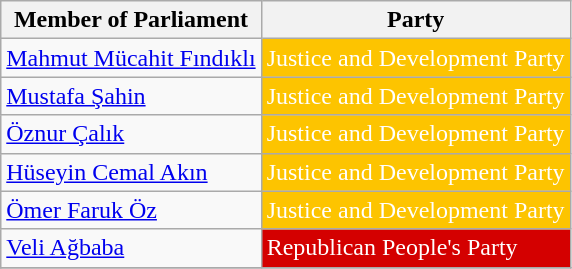<table class="wikitable">
<tr>
<th>Member of Parliament</th>
<th>Party</th>
</tr>
<tr>
<td><a href='#'>Mahmut Mücahit Fındıklı</a></td>
<td style="background:#FDC400; color:white">Justice and Development Party</td>
</tr>
<tr>
<td><a href='#'>Mustafa Şahin</a></td>
<td style="background:#FDC400; color:white">Justice and Development Party</td>
</tr>
<tr>
<td><a href='#'>Öznur Çalık</a></td>
<td style="background:#FDC400; color:white">Justice and Development Party</td>
</tr>
<tr>
<td><a href='#'>Hüseyin Cemal Akın</a></td>
<td style="background:#FDC400; color:white">Justice and Development Party</td>
</tr>
<tr>
<td><a href='#'>Ömer Faruk Öz</a></td>
<td style="background:#FDC400; color:white">Justice and Development Party</td>
</tr>
<tr>
<td><a href='#'>Veli Ağbaba</a></td>
<td style="background:#D40000; color:white">Republican People's Party</td>
</tr>
<tr>
</tr>
</table>
